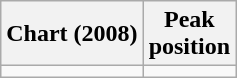<table class="wikitable sortable">
<tr>
<th align="left">Chart (2008)</th>
<th align="center">Peak<br>position</th>
</tr>
<tr>
<td></td>
</tr>
</table>
